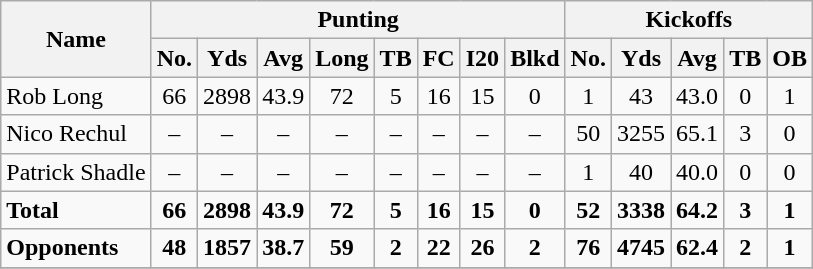<table class="wikitable" style="white-space:nowrap;">
<tr>
<th rowspan="2">Name</th>
<th colspan="8">Punting</th>
<th colspan="5">Kickoffs</th>
</tr>
<tr>
<th>No.</th>
<th>Yds</th>
<th>Avg</th>
<th>Long</th>
<th>TB</th>
<th>FC</th>
<th>I20</th>
<th>Blkd</th>
<th>No.</th>
<th>Yds</th>
<th>Avg</th>
<th>TB</th>
<th>OB</th>
</tr>
<tr>
<td>Rob Long</td>
<td align="center">66</td>
<td align="center">2898</td>
<td align="center">43.9</td>
<td align="center">72</td>
<td align="center">5</td>
<td align="center">16</td>
<td align="center">15</td>
<td align="center">0</td>
<td align="center">1</td>
<td align="center">43</td>
<td align="center">43.0</td>
<td align="center">0</td>
<td align="center">1</td>
</tr>
<tr>
<td>Nico Rechul</td>
<td align="center">–</td>
<td align="center">–</td>
<td align="center">–</td>
<td align="center">–</td>
<td align="center">–</td>
<td align="center">–</td>
<td align="center">–</td>
<td align="center">–</td>
<td align="center">50</td>
<td align="center">3255</td>
<td align="center">65.1</td>
<td align="center">3</td>
<td align="center">0</td>
</tr>
<tr>
<td>Patrick Shadle</td>
<td align="center">–</td>
<td align="center">–</td>
<td align="center">–</td>
<td align="center">–</td>
<td align="center">–</td>
<td align="center">–</td>
<td align="center">–</td>
<td align="center">–</td>
<td align="center">1</td>
<td align="center">40</td>
<td align="center">40.0</td>
<td align="center">0</td>
<td align="center">0</td>
</tr>
<tr>
<td><strong>Total</strong></td>
<td align="center"><strong>66</strong></td>
<td align="center"><strong>2898</strong></td>
<td align="center"><strong>43.9</strong></td>
<td align="center"><strong>72</strong></td>
<td align="center"><strong>5</strong></td>
<td align="center"><strong>16</strong></td>
<td align="center"><strong>15</strong></td>
<td align="center"><strong>0</strong></td>
<td align="center"><strong>52</strong></td>
<td align="center"><strong>3338</strong></td>
<td align="center"><strong>64.2</strong></td>
<td align="center"><strong>3</strong></td>
<td align="center"><strong>1</strong></td>
</tr>
<tr>
<td><strong>Opponents</strong></td>
<td align="center"><strong>48</strong></td>
<td align="center"><strong>1857</strong></td>
<td align="center"><strong>38.7</strong></td>
<td align="center"><strong>59</strong></td>
<td align="center"><strong>2</strong></td>
<td align="center"><strong>22</strong></td>
<td align="center"><strong>26</strong></td>
<td align="center"><strong>2</strong></td>
<td align="center"><strong>76</strong></td>
<td align="center"><strong>4745</strong></td>
<td align="center"><strong>62.4</strong></td>
<td align="center"><strong>2</strong></td>
<td align="center"><strong>1</strong></td>
</tr>
<tr>
</tr>
</table>
